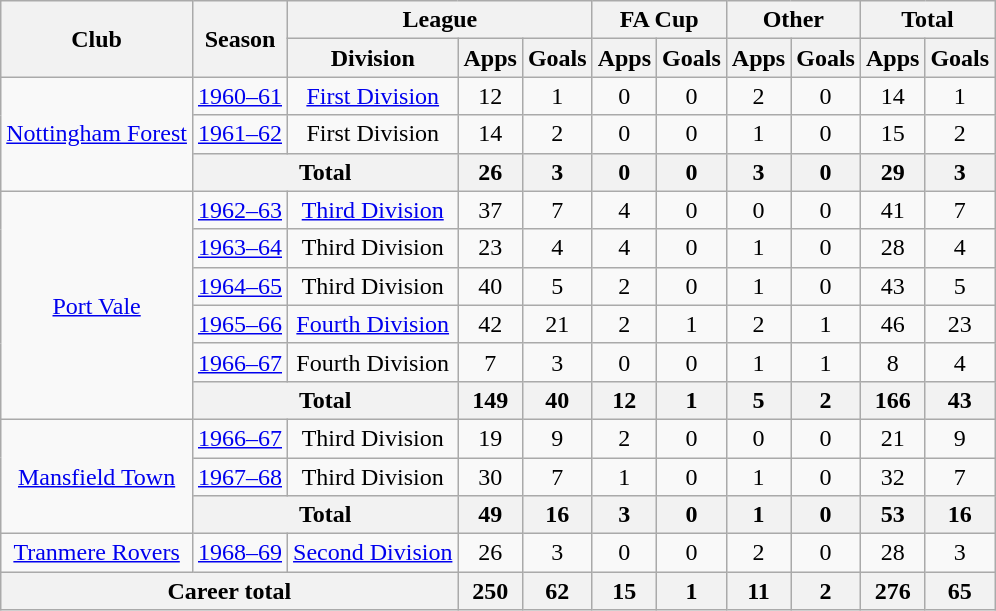<table class="wikitable" style="text-align: center;">
<tr>
<th rowspan="2">Club</th>
<th rowspan="2">Season</th>
<th colspan="3">League</th>
<th colspan="2">FA Cup</th>
<th colspan="2">Other</th>
<th colspan="2">Total</th>
</tr>
<tr>
<th>Division</th>
<th>Apps</th>
<th>Goals</th>
<th>Apps</th>
<th>Goals</th>
<th>Apps</th>
<th>Goals</th>
<th>Apps</th>
<th>Goals</th>
</tr>
<tr>
<td rowspan="3"><a href='#'>Nottingham Forest</a></td>
<td><a href='#'>1960–61</a></td>
<td><a href='#'>First Division</a></td>
<td>12</td>
<td>1</td>
<td>0</td>
<td>0</td>
<td>2</td>
<td>0</td>
<td>14</td>
<td>1</td>
</tr>
<tr>
<td><a href='#'>1961–62</a></td>
<td>First Division</td>
<td>14</td>
<td>2</td>
<td>0</td>
<td>0</td>
<td>1</td>
<td>0</td>
<td>15</td>
<td>2</td>
</tr>
<tr>
<th colspan="2">Total</th>
<th>26</th>
<th>3</th>
<th>0</th>
<th>0</th>
<th>3</th>
<th>0</th>
<th>29</th>
<th>3</th>
</tr>
<tr>
<td rowspan="6"><a href='#'>Port Vale</a></td>
<td><a href='#'>1962–63</a></td>
<td><a href='#'>Third Division</a></td>
<td>37</td>
<td>7</td>
<td>4</td>
<td>0</td>
<td>0</td>
<td>0</td>
<td>41</td>
<td>7</td>
</tr>
<tr>
<td><a href='#'>1963–64</a></td>
<td>Third Division</td>
<td>23</td>
<td>4</td>
<td>4</td>
<td>0</td>
<td>1</td>
<td>0</td>
<td>28</td>
<td>4</td>
</tr>
<tr>
<td><a href='#'>1964–65</a></td>
<td>Third Division</td>
<td>40</td>
<td>5</td>
<td>2</td>
<td>0</td>
<td>1</td>
<td>0</td>
<td>43</td>
<td>5</td>
</tr>
<tr>
<td><a href='#'>1965–66</a></td>
<td><a href='#'>Fourth Division</a></td>
<td>42</td>
<td>21</td>
<td>2</td>
<td>1</td>
<td>2</td>
<td>1</td>
<td>46</td>
<td>23</td>
</tr>
<tr>
<td><a href='#'>1966–67</a></td>
<td>Fourth Division</td>
<td>7</td>
<td>3</td>
<td>0</td>
<td>0</td>
<td>1</td>
<td>1</td>
<td>8</td>
<td>4</td>
</tr>
<tr>
<th colspan="2">Total</th>
<th>149</th>
<th>40</th>
<th>12</th>
<th>1</th>
<th>5</th>
<th>2</th>
<th>166</th>
<th>43</th>
</tr>
<tr>
<td rowspan="3"><a href='#'>Mansfield Town</a></td>
<td><a href='#'>1966–67</a></td>
<td>Third Division</td>
<td>19</td>
<td>9</td>
<td>2</td>
<td>0</td>
<td>0</td>
<td>0</td>
<td>21</td>
<td>9</td>
</tr>
<tr>
<td><a href='#'>1967–68</a></td>
<td>Third Division</td>
<td>30</td>
<td>7</td>
<td>1</td>
<td>0</td>
<td>1</td>
<td>0</td>
<td>32</td>
<td>7</td>
</tr>
<tr>
<th colspan="2">Total</th>
<th>49</th>
<th>16</th>
<th>3</th>
<th>0</th>
<th>1</th>
<th>0</th>
<th>53</th>
<th>16</th>
</tr>
<tr>
<td><a href='#'>Tranmere Rovers</a></td>
<td><a href='#'>1968–69</a></td>
<td><a href='#'>Second Division</a></td>
<td>26</td>
<td>3</td>
<td>0</td>
<td>0</td>
<td>2</td>
<td>0</td>
<td>28</td>
<td>3</td>
</tr>
<tr>
<th colspan="3">Career total</th>
<th>250</th>
<th>62</th>
<th>15</th>
<th>1</th>
<th>11</th>
<th>2</th>
<th>276</th>
<th>65</th>
</tr>
</table>
